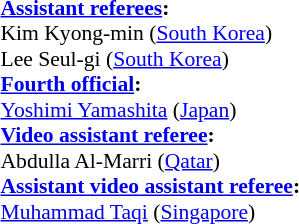<table width=50% style="font-size:90%">
<tr>
<td><br><strong><a href='#'>Assistant referees</a>:</strong>
<br>Kim Kyong-min (<a href='#'>South Korea</a>)
<br>Lee Seul-gi (<a href='#'>South Korea</a>)
<br><strong><a href='#'>Fourth official</a>:</strong>
<br><a href='#'>Yoshimi Yamashita</a> (<a href='#'>Japan</a>)
<br><strong><a href='#'>Video assistant referee</a>:</strong>
<br>Abdulla Al-Marri (<a href='#'>Qatar</a>)
<br><strong><a href='#'>Assistant video assistant referee</a>:</strong>
<br><a href='#'>Muhammad Taqi</a> (<a href='#'>Singapore</a>)</td>
</tr>
</table>
